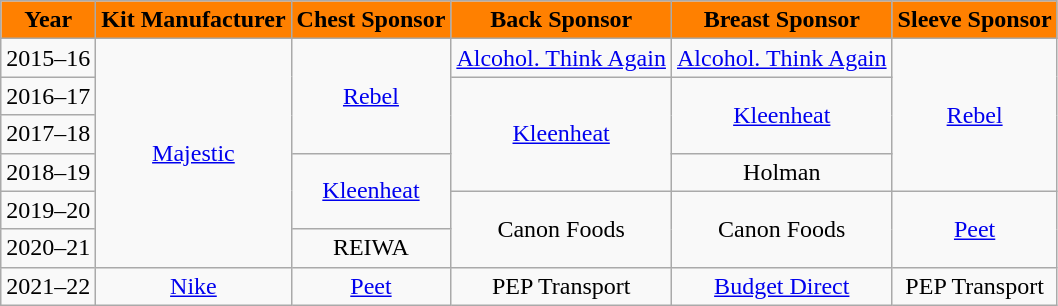<table class="wikitable">
<tr>
<th style="background:#ff8000;">Year</th>
<th style="background:#ff8000;">Kit Manufacturer</th>
<th style="background:#ff8000;">Chest Sponsor</th>
<th style="background:#ff8000;">Back Sponsor</th>
<th style="background:#ff8000;">Breast Sponsor</th>
<th style="background:#ff8000;">Sleeve Sponsor</th>
</tr>
<tr align=center>
<td>2015–16</td>
<td rowspan="6"><a href='#'>Majestic</a></td>
<td rowspan="3"><a href='#'>Rebel</a></td>
<td><a href='#'>Alcohol. Think Again</a></td>
<td><a href='#'>Alcohol. Think Again</a></td>
<td rowspan="4"><a href='#'>Rebel</a></td>
</tr>
<tr align=center>
<td>2016–17</td>
<td rowspan="3"><a href='#'>Kleenheat</a></td>
<td rowspan="2"><a href='#'>Kleenheat</a></td>
</tr>
<tr align=center>
<td>2017–18</td>
</tr>
<tr align=center>
<td>2018–19</td>
<td rowspan="2"><a href='#'>Kleenheat</a></td>
<td>Holman</td>
</tr>
<tr align=center>
<td>2019–20</td>
<td rowspan="2">Canon Foods</td>
<td rowspan="2">Canon Foods</td>
<td rowspan="2"><a href='#'>Peet</a></td>
</tr>
<tr align=center>
<td>2020–21</td>
<td>REIWA</td>
</tr>
<tr align=center>
<td>2021–22</td>
<td><a href='#'>Nike</a></td>
<td><a href='#'>Peet</a></td>
<td>PEP Transport</td>
<td><a href='#'>Budget Direct</a></td>
<td>PEP Transport</td>
</tr>
</table>
